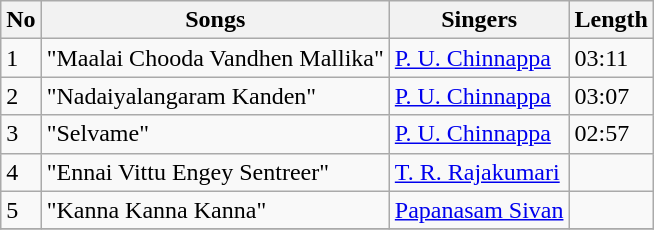<table class="wikitable">
<tr>
<th>No</th>
<th>Songs</th>
<th>Singers</th>
<th>Length</th>
</tr>
<tr>
<td>1</td>
<td>"Maalai Chooda Vandhen Mallika"</td>
<td><a href='#'>P. U. Chinnappa</a></td>
<td>03:11</td>
</tr>
<tr>
<td>2</td>
<td>"Nadaiyalangaram Kanden"</td>
<td><a href='#'>P. U. Chinnappa</a></td>
<td>03:07</td>
</tr>
<tr>
<td>3</td>
<td>"Selvame"</td>
<td><a href='#'>P. U. Chinnappa</a></td>
<td>02:57</td>
</tr>
<tr>
<td>4</td>
<td>"Ennai Vittu Engey Sentreer"</td>
<td><a href='#'>T. R. Rajakumari</a></td>
<td></td>
</tr>
<tr>
<td>5</td>
<td>"Kanna Kanna Kanna"</td>
<td><a href='#'>Papanasam Sivan</a></td>
<td></td>
</tr>
<tr>
</tr>
</table>
